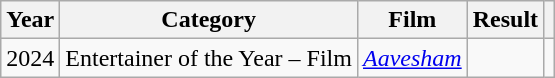<table class="wikitable sortable plainrowheaders">
<tr>
<th scope="col">Year</th>
<th scope="col">Category</th>
<th scope="col">Film</th>
<th scope="col">Result</th>
<th scope="col" class="unsortable"></th>
</tr>
<tr>
<td>2024</td>
<td>Entertainer of the Year – Film</td>
<td><em><a href='#'>Aavesham</a></em></td>
<td></td>
<td></td>
</tr>
</table>
